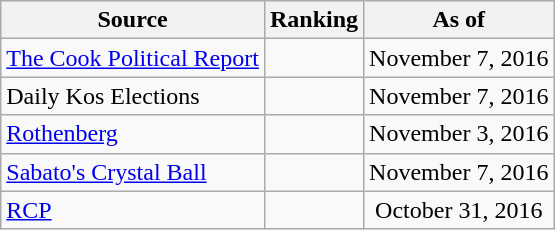<table class="wikitable" style="text-align:center">
<tr>
<th>Source</th>
<th>Ranking</th>
<th>As of</th>
</tr>
<tr>
<td align=left><a href='#'>The Cook Political Report</a></td>
<td></td>
<td>November 7, 2016</td>
</tr>
<tr>
<td align=left>Daily Kos Elections</td>
<td></td>
<td>November 7, 2016</td>
</tr>
<tr>
<td align=left><a href='#'>Rothenberg</a></td>
<td></td>
<td>November 3, 2016</td>
</tr>
<tr>
<td align=left><a href='#'>Sabato's Crystal Ball</a></td>
<td></td>
<td>November 7, 2016</td>
</tr>
<tr>
<td align="left"><a href='#'>RCP</a></td>
<td></td>
<td>October 31, 2016</td>
</tr>
</table>
